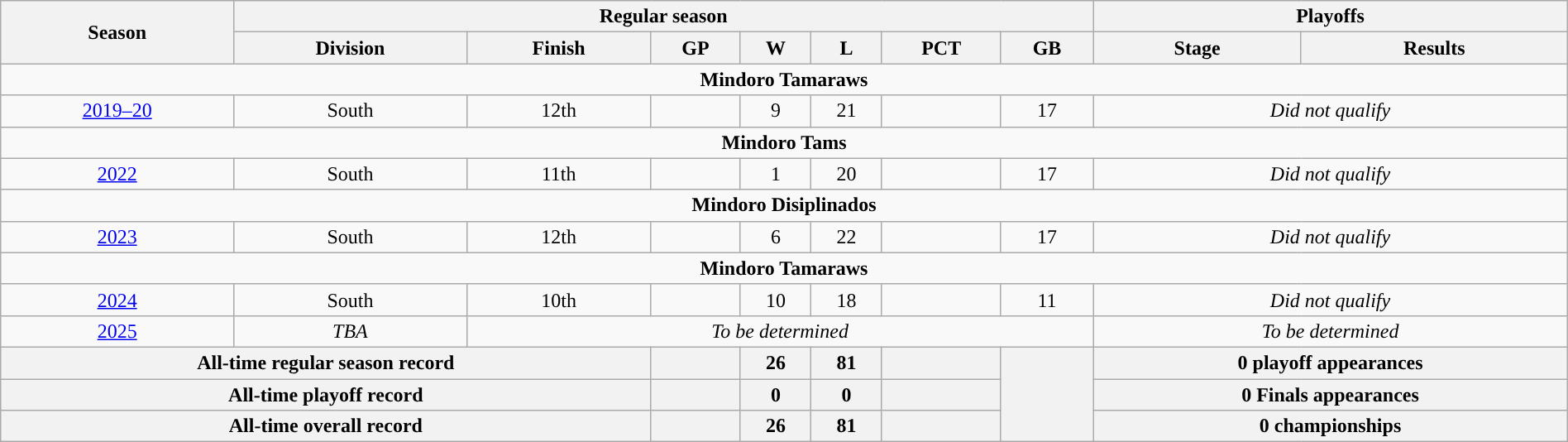<table class=wikitable style="width:100%; text-align:center">
<tr>
<th rowspan=2>Season</th>
<th colspan=7>Regular season</th>
<th colspan=2>Playoffs</th>
</tr>
<tr>
<th>Division</th>
<th>Finish</th>
<th>GP</th>
<th>W</th>
<th>L</th>
<th>PCT</th>
<th>GB</th>
<th>Stage</th>
<th>Results</th>
</tr>
<tr>
<td colspan=10><span><strong>Mindoro Tamaraws</strong></span></td>
</tr>
<tr>
<td><a href='#'>2019–20</a> <br> </td>
<td>South</td>
<td>12th</td>
<td></td>
<td>9</td>
<td>21</td>
<td></td>
<td>17</td>
<td colspan="2"><em>Did not qualify</em></td>
</tr>
<tr>
<td colspan=10><span><strong>Mindoro Tams</strong></span></td>
</tr>
<tr>
<td><a href='#'>2022</a></td>
<td>South</td>
<td>11th</td>
<td></td>
<td>1</td>
<td>20</td>
<td></td>
<td>17</td>
<td colspan="2"><em>Did not qualify</em></td>
</tr>
<tr>
<td colspan=10><span><strong>Mindoro Disiplinados</strong></span></td>
</tr>
<tr>
<td><a href='#'>2023</a></td>
<td>South</td>
<td>12th</td>
<td></td>
<td>6</td>
<td>22</td>
<td></td>
<td>17</td>
<td colspan="2"><em>Did not qualify</em></td>
</tr>
<tr>
<td colspan=10><span><strong>Mindoro Tamaraws</strong></span></td>
</tr>
<tr>
<td><a href='#'>2024</a></td>
<td>South</td>
<td>10th</td>
<td></td>
<td>10</td>
<td>18</td>
<td></td>
<td>11</td>
<td colspan="2"><em>Did not qualify</em></td>
</tr>
<tr>
<td><a href='#'>2025</a></td>
<td><em>TBA</em></td>
<td colspan=6><em>To be determined</em></td>
<td colspan=2><em>To be determined</em></td>
</tr>
<tr>
<th colspan=3>All-time regular season record</th>
<th></th>
<th>26</th>
<th>81</th>
<th></th>
<th rowspan="3"></th>
<th colspan="2">0 playoff appearances</th>
</tr>
<tr>
<th colspan=3>All-time playoff record</th>
<th></th>
<th>0</th>
<th>0</th>
<th></th>
<th colspan=2>0 Finals appearances</th>
</tr>
<tr>
<th colspan=3>All-time overall record</th>
<th></th>
<th>26</th>
<th>81</th>
<th></th>
<th colspan="2">0 championships</th>
</tr>
</table>
